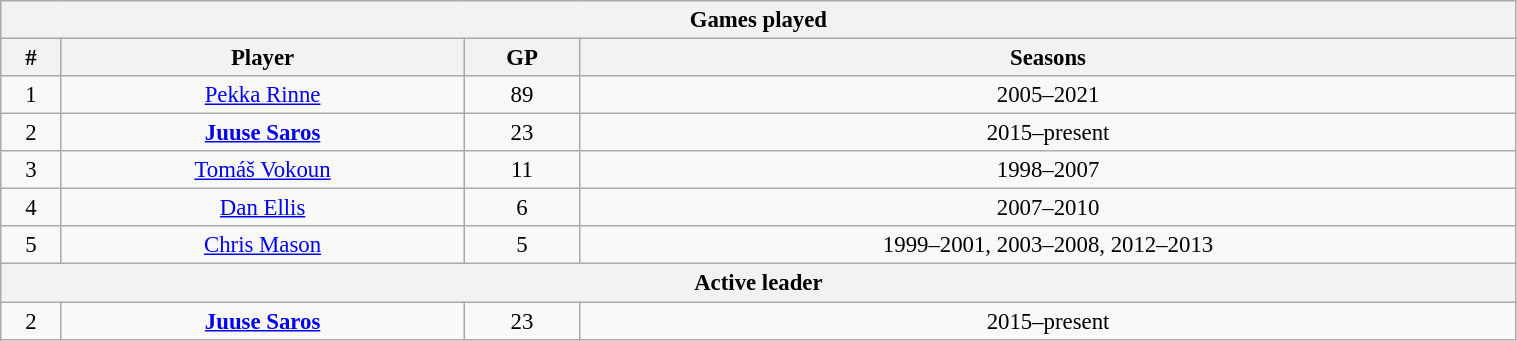<table class="wikitable" style="text-align: center; font-size: 95%" width="80%">
<tr>
<th colspan="4">Games played</th>
</tr>
<tr>
<th>#</th>
<th>Player</th>
<th>GP</th>
<th>Seasons</th>
</tr>
<tr>
<td>1</td>
<td><a href='#'>Pekka Rinne</a></td>
<td>89</td>
<td>2005–2021</td>
</tr>
<tr>
<td>2</td>
<td><strong><a href='#'>Juuse Saros</a></strong></td>
<td>23</td>
<td>2015–present</td>
</tr>
<tr>
<td>3</td>
<td><a href='#'>Tomáš Vokoun</a></td>
<td>11</td>
<td>1998–2007</td>
</tr>
<tr>
<td>4</td>
<td><a href='#'>Dan Ellis</a></td>
<td>6</td>
<td>2007–2010</td>
</tr>
<tr>
<td>5</td>
<td><a href='#'>Chris Mason</a></td>
<td>5</td>
<td>1999–2001, 2003–2008, 2012–2013</td>
</tr>
<tr>
<th colspan="4">Active leader</th>
</tr>
<tr>
<td>2</td>
<td><strong><a href='#'>Juuse Saros</a></strong></td>
<td>23</td>
<td>2015–present</td>
</tr>
</table>
